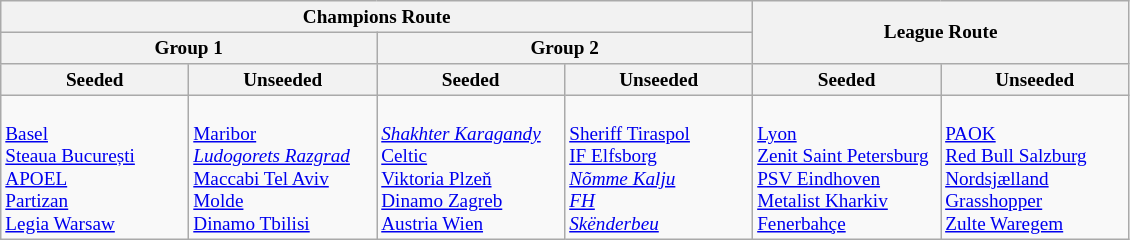<table class="wikitable" style="font-size:80%">
<tr>
<th colspan=4>Champions Route</th>
<th colspan=2 rowspan=2>League Route</th>
</tr>
<tr>
<th colspan=2>Group 1</th>
<th colspan=2>Group 2</th>
</tr>
<tr>
<th width=16%>Seeded</th>
<th width=16%>Unseeded</th>
<th width=16%>Seeded</th>
<th width=16%>Unseeded</th>
<th width=16%>Seeded</th>
<th width=16%>Unseeded</th>
</tr>
<tr>
<td valign=top><br> <a href='#'>Basel</a><br>
 <a href='#'>Steaua București</a><br>
 <a href='#'>APOEL</a><br>
 <a href='#'>Partizan</a><br>
 <a href='#'>Legia Warsaw</a></td>
<td valign=top><br> <a href='#'>Maribor</a><br>
 <em><a href='#'>Ludogorets Razgrad</a></em><br>
 <a href='#'>Maccabi Tel Aviv</a><br>
 <a href='#'>Molde</a><br>
 <a href='#'>Dinamo Tbilisi</a></td>
<td valign=top><br> <em><a href='#'>Shakhter Karagandy</a></em><br>
 <a href='#'>Celtic</a><br>
 <a href='#'>Viktoria Plzeň</a><br>
 <a href='#'>Dinamo Zagreb</a><br>
 <a href='#'>Austria Wien</a></td>
<td valign=top><br> <a href='#'>Sheriff Tiraspol</a><br>
 <a href='#'>IF Elfsborg</a><br>
 <em><a href='#'>Nõmme Kalju</a></em><br>
 <em><a href='#'>FH</a></em><br>
 <em><a href='#'>Skënderbeu</a></em></td>
<td valign=top><br> <a href='#'>Lyon</a><br>
 <a href='#'>Zenit Saint Petersburg</a><br>
 <a href='#'>PSV Eindhoven</a><br>
 <a href='#'>Metalist Kharkiv</a><br>
 <a href='#'>Fenerbahçe</a><br></td>
<td valign=top><br> <a href='#'>PAOK</a><br>
 <a href='#'>Red Bull Salzburg</a><br>
 <a href='#'>Nordsjælland</a><br>
 <a href='#'>Grasshopper</a><br>
 <a href='#'>Zulte Waregem</a></td>
</tr>
</table>
